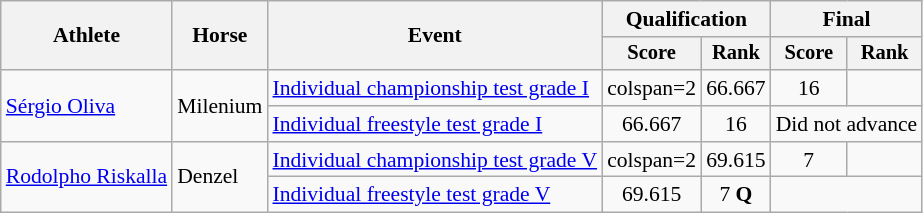<table class=wikitable style="font-size:90%">
<tr>
<th rowspan="2">Athlete</th>
<th rowspan="2">Horse</th>
<th rowspan="2">Event</th>
<th colspan="2">Qualification</th>
<th colspan="2">Final</th>
</tr>
<tr style=font-size:95%>
<th>Score</th>
<th>Rank</th>
<th>Score</th>
<th>Rank</th>
</tr>
<tr align=center>
<td align=left rowspan=2><a href='#'>Sérgio Oliva</a></td>
<td align=left rowspan=2>Milenium</td>
<td align=left><a href='#'>Individual championship test grade I</a></td>
<td>colspan=2 </td>
<td>66.667</td>
<td>16</td>
</tr>
<tr align=center>
<td align=left><a href='#'>Individual freestyle test grade I</a></td>
<td>66.667</td>
<td>16</td>
<td colspan=2>Did not advance</td>
</tr>
<tr align=center>
<td align=left rowspan=2><a href='#'>Rodolpho Riskalla</a></td>
<td align=left rowspan=2>Denzel</td>
<td align=left><a href='#'>Individual championship test grade V</a></td>
<td>colspan=2 </td>
<td>69.615</td>
<td>7</td>
</tr>
<tr align=center>
<td align=left><a href='#'>Individual freestyle test grade V</a></td>
<td>69.615</td>
<td>7 <strong>Q</strong></td>
<td colspan=2></td>
</tr>
</table>
